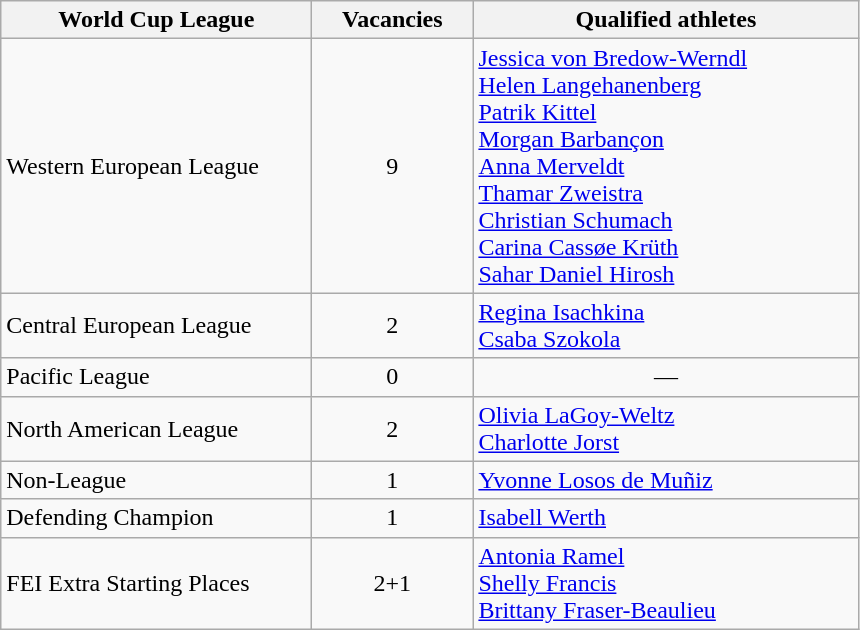<table class="wikitable">
<tr>
<th width=200>World Cup League</th>
<th width=100>Vacancies</th>
<th width=250>Qualified athletes</th>
</tr>
<tr>
<td>Western European League</td>
<td align=center>9</td>
<td> <a href='#'>Jessica von Bredow-Werndl</a><br> <a href='#'>Helen Langehanenberg</a><br> <a href='#'>Patrik Kittel</a><br> <a href='#'>Morgan Barbançon</a><br> <a href='#'>Anna Merveldt</a><br> <a href='#'>Thamar Zweistra</a><br> <a href='#'>Christian Schumach</a><br> <a href='#'>Carina Cassøe Krüth</a><br> <a href='#'>Sahar Daniel Hirosh</a></td>
</tr>
<tr>
<td>Central European League</td>
<td align=center>2</td>
<td> <a href='#'>Regina Isachkina</a><br> <a href='#'>Csaba Szokola</a></td>
</tr>
<tr>
<td>Pacific League</td>
<td align=center>0</td>
<td align=center>—</td>
</tr>
<tr>
<td>North American League</td>
<td align=center>2</td>
<td> <a href='#'>Olivia LaGoy-Weltz</a><br> <a href='#'>Charlotte Jorst</a></td>
</tr>
<tr>
<td>Non-League</td>
<td align=center>1</td>
<td> <a href='#'>Yvonne Losos de Muñiz</a></td>
</tr>
<tr>
<td>Defending Champion</td>
<td align=center>1</td>
<td> <a href='#'>Isabell Werth</a></td>
</tr>
<tr>
<td>FEI Extra Starting Places</td>
<td align=center>2+1</td>
<td> <a href='#'>Antonia Ramel</a><br> <a href='#'>Shelly Francis</a><br> <a href='#'>Brittany Fraser-Beaulieu</a></td>
</tr>
</table>
